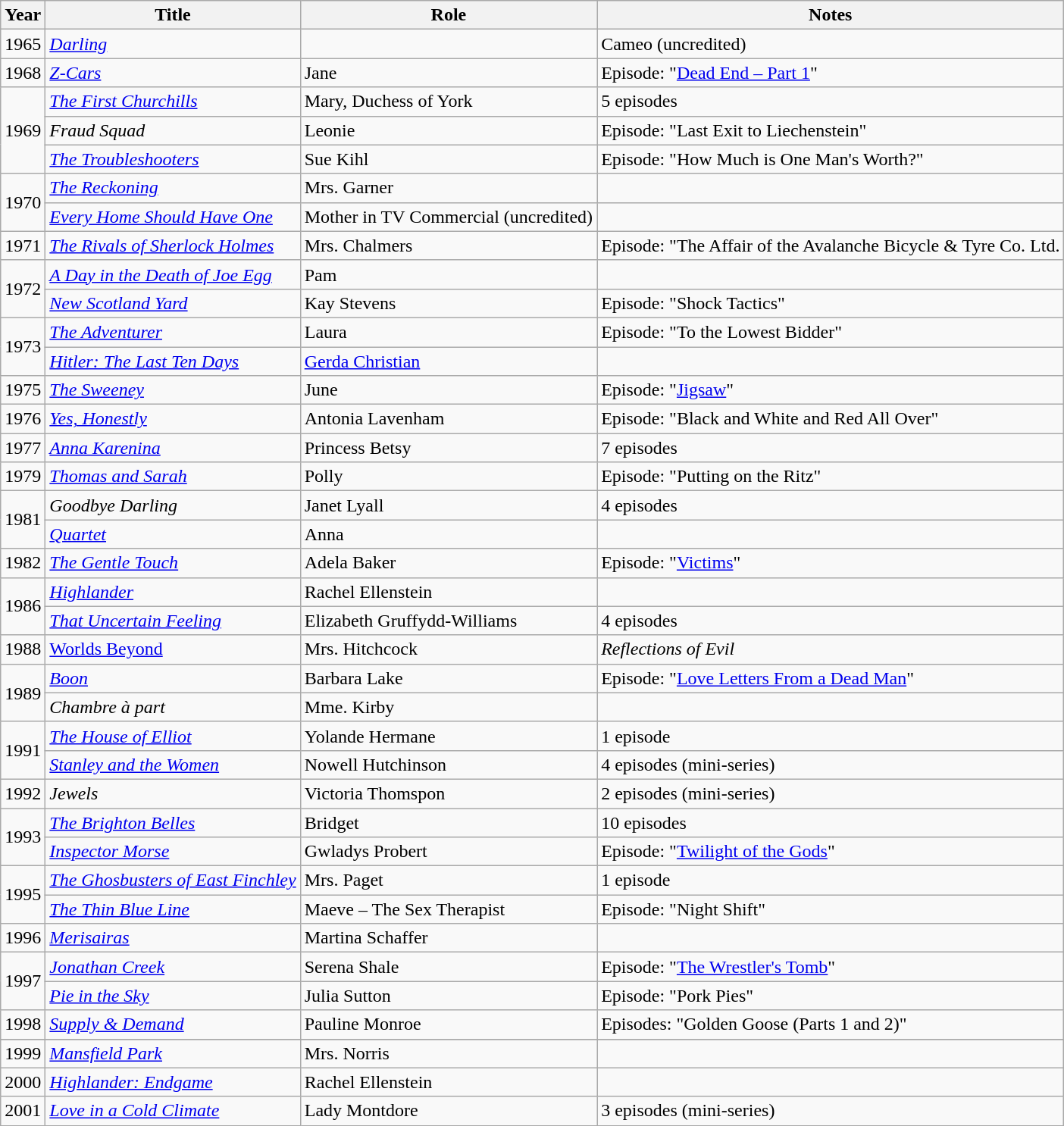<table class="wikitable sortable">
<tr>
<th scope="col">Year</th>
<th scope="col">Title</th>
<th scope="col">Role</th>
<th class="unsortable" scope="col">Notes</th>
</tr>
<tr>
<td>1965</td>
<td><em><a href='#'>Darling</a></em></td>
<td></td>
<td>Cameo (uncredited)</td>
</tr>
<tr>
<td>1968</td>
<td><em><a href='#'>Z-Cars</a></em></td>
<td>Jane</td>
<td>Episode: "<a href='#'>Dead End – Part 1</a>"</td>
</tr>
<tr>
<td rowspan="3">1969</td>
<td><em><a href='#'>The First Churchills</a></em></td>
<td>Mary, Duchess of York</td>
<td>5 episodes</td>
</tr>
<tr>
<td><em>Fraud Squad</em></td>
<td>Leonie</td>
<td>Episode: "Last Exit to Liechenstein"</td>
</tr>
<tr>
<td><em><a href='#'>The Troubleshooters</a></em></td>
<td>Sue Kihl</td>
<td>Episode: "How Much is One Man's Worth?"</td>
</tr>
<tr>
<td rowspan="2">1970</td>
<td><em><a href='#'>The Reckoning</a></em></td>
<td>Mrs. Garner</td>
<td></td>
</tr>
<tr>
<td><em><a href='#'>Every Home Should Have One</a></em></td>
<td>Mother in TV Commercial (uncredited)</td>
<td></td>
</tr>
<tr>
<td>1971</td>
<td><em><a href='#'>The Rivals of Sherlock Holmes</a></em></td>
<td>Mrs. Chalmers</td>
<td>Episode: "The Affair of the Avalanche Bicycle & Tyre Co. Ltd.</td>
</tr>
<tr>
<td rowspan="2">1972</td>
<td><em><a href='#'>A Day in the Death of Joe Egg</a></em></td>
<td>Pam</td>
<td></td>
</tr>
<tr>
<td><a href='#'><em>New Scotland Yard</em></a></td>
<td>Kay Stevens</td>
<td>Episode: "Shock Tactics"</td>
</tr>
<tr>
<td rowspan="2">1973</td>
<td><a href='#'><em>The Adventurer</em></a></td>
<td>Laura</td>
<td>Episode: "To the Lowest Bidder"</td>
</tr>
<tr>
<td><em><a href='#'>Hitler: The Last Ten Days</a></em></td>
<td><a href='#'>Gerda Christian</a></td>
<td></td>
</tr>
<tr>
<td>1975</td>
<td><em><a href='#'>The Sweeney</a></em></td>
<td>June</td>
<td>Episode: "<a href='#'>Jigsaw</a>"</td>
</tr>
<tr>
<td>1976</td>
<td><em><a href='#'>Yes, Honestly</a></em></td>
<td>Antonia Lavenham</td>
<td>Episode: "Black and White and Red All Over"</td>
</tr>
<tr>
<td>1977</td>
<td><a href='#'><em>Anna Karenina</em></a></td>
<td>Princess Betsy</td>
<td>7 episodes</td>
</tr>
<tr>
<td>1979</td>
<td><em><a href='#'>Thomas and Sarah</a></em></td>
<td>Polly</td>
<td>Episode: "Putting on the Ritz"</td>
</tr>
<tr>
<td rowspan="2">1981</td>
<td><em>Goodbye Darling</em></td>
<td>Janet Lyall</td>
<td>4 episodes</td>
</tr>
<tr>
<td><em><a href='#'>Quartet</a></em></td>
<td>Anna</td>
<td></td>
</tr>
<tr>
<td>1982</td>
<td><em><a href='#'>The Gentle Touch</a></em></td>
<td>Adela Baker</td>
<td>Episode: "<a href='#'>Victims</a>"</td>
</tr>
<tr>
<td rowspan="2">1986</td>
<td><em><a href='#'>Highlander</a></em></td>
<td>Rachel Ellenstein</td>
<td></td>
</tr>
<tr>
<td><em><a href='#'>That Uncertain Feeling</a></em></td>
<td>Elizabeth Gruffydd-Williams</td>
<td>4 episodes</td>
</tr>
<tr>
<td>1988</td>
<td><a href='#'>Worlds Beyond</a></td>
<td>Mrs. Hitchcock</td>
<td><em>Reflections of Evil</em></td>
</tr>
<tr>
<td rowspan="2">1989</td>
<td><em><a href='#'>Boon</a></em></td>
<td>Barbara Lake</td>
<td>Episode: "<a href='#'>Love Letters From a Dead Man</a>"</td>
</tr>
<tr>
<td><em>Chambre à part</em></td>
<td>Mme. Kirby</td>
<td></td>
</tr>
<tr>
<td rowspan="2">1991</td>
<td><a href='#'><em>The House of Elliot</em></a></td>
<td>Yolande Hermane</td>
<td>1 episode</td>
</tr>
<tr>
<td><em><a href='#'>Stanley and the Women</a></em></td>
<td>Nowell Hutchinson</td>
<td>4 episodes (mini-series)</td>
</tr>
<tr>
<td>1992</td>
<td><em>Jewels</em></td>
<td>Victoria Thomspon</td>
<td>2 episodes (mini-series)</td>
</tr>
<tr>
<td rowspan="2">1993</td>
<td><em><a href='#'>The Brighton Belles</a></em></td>
<td>Bridget</td>
<td>10 episodes</td>
</tr>
<tr>
<td><em><a href='#'>Inspector Morse</a></em></td>
<td>Gwladys Probert</td>
<td>Episode: "<a href='#'>Twilight of the Gods</a>"</td>
</tr>
<tr>
<td rowspan="2">1995</td>
<td><em><a href='#'>The Ghosbusters of  East Finchley</a></em></td>
<td>Mrs. Paget</td>
<td>1 episode</td>
</tr>
<tr>
<td><em><a href='#'>The Thin Blue Line</a></em></td>
<td>Maeve – The Sex Therapist</td>
<td>Episode: "Night Shift"</td>
</tr>
<tr>
<td>1996</td>
<td><em><a href='#'>Merisairas</a></em></td>
<td>Martina Schaffer</td>
<td></td>
</tr>
<tr>
<td rowspan="2">1997</td>
<td><em><a href='#'>Jonathan Creek</a></em></td>
<td>Serena Shale</td>
<td>Episode: "<a href='#'>The Wrestler's Tomb</a>"</td>
</tr>
<tr>
<td><em><a href='#'>Pie in the Sky</a></em></td>
<td>Julia Sutton</td>
<td>Episode: "Pork Pies"</td>
</tr>
<tr>
<td>1998</td>
<td><em><a href='#'>Supply & Demand</a></em></td>
<td>Pauline Monroe</td>
<td>Episodes: "Golden Goose (Parts 1 and 2)"</td>
</tr>
<tr>
</tr>
<tr>
<td>1999</td>
<td><em><a href='#'>Mansfield Park</a></em></td>
<td>Mrs. Norris</td>
<td></td>
</tr>
<tr>
<td>2000</td>
<td><em><a href='#'>Highlander: Endgame</a></em></td>
<td>Rachel Ellenstein</td>
<td></td>
</tr>
<tr>
<td>2001</td>
<td><a href='#'><em>Love in a Cold Climate</em></a></td>
<td>Lady Montdore</td>
<td>3 episodes (mini-series)</td>
</tr>
</table>
